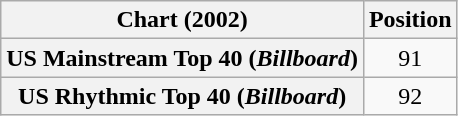<table class="wikitable sortable plainrowheaders" style="text-align:center">
<tr>
<th>Chart (2002)</th>
<th>Position</th>
</tr>
<tr>
<th scope="row">US Mainstream Top 40 (<em>Billboard</em>)</th>
<td>91</td>
</tr>
<tr>
<th scope="row">US Rhythmic Top 40 (<em>Billboard</em>)</th>
<td>92</td>
</tr>
</table>
